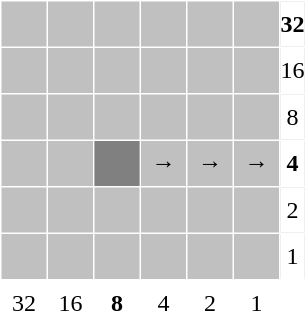<table border="0" cellpadding="0" cellspacing="1" style="text-align:center; background-color: white; color: black;">
<tr style="height:30px; background-color: silver;">
<td style="width:30px;"> </td>
<td style="width:30px;"> </td>
<td style="width:30px;"> </td>
<td style="width:30px;"> </td>
<td style="width:30px;"> </td>
<td style="width:30px;"></td>
<td style="background-color: white;"><strong>32</strong></td>
</tr>
<tr style="height:30px; background-color: silver;">
<td style="width:30px;"> </td>
<td style="width:30px;"> </td>
<td style="width:30px;"> </td>
<td style="width:30px;"> </td>
<td style="width:30px;"></td>
<td style="width:30px;"> </td>
<td style="background-color: white;">16</td>
</tr>
<tr style="height:30px; background-color: silver;">
<td style="width:30px;"> </td>
<td style="width:30px;"> </td>
<td style="width:30px;"> </td>
<td style="width:30px;"></td>
<td style="width:30px;"> </td>
<td style="width:30px;"> </td>
<td style="background-color: white;">8</td>
</tr>
<tr style="height:30px; background-color: silver;">
<td style="width:30px;"> </td>
<td style="width:30px;"> </td>
<td style="width:30px;background-color: gray;"> </td>
<td style="width:30px;">→</td>
<td style="width:30px;">→</td>
<td style="width:30px;">→</td>
<td style="background-color: white;"><strong>4</strong></td>
</tr>
<tr style="height:30px; background-color: silver;">
<td style="width:30px;"> </td>
<td style="width:30px;"> </td>
<td style="width:30px;"></td>
<td style="width:30px;"> </td>
<td style="width:30px;"> </td>
<td style="width:30px;"> </td>
<td style="background-color: white;">2</td>
</tr>
<tr style="height:30px; background-color: silver;">
<td style="width:30px;"> </td>
<td style="width:30px;"> </td>
<td style="width:30px;"></td>
<td style="width:30px;"> </td>
<td style="width:30px;"> </td>
<td style="width:30px;"> </td>
<td style="background-color: white;">1</td>
</tr>
<tr style="height:30px; background-color:white; color: black;">
<td style="width:30px;">32</td>
<td style="width:30px;">16</td>
<td style="width:30px;"><strong>8</strong></td>
<td style="width:30px;">4</td>
<td style="width:30px;">2</td>
<td style="width:30px;">1</td>
</tr>
</table>
